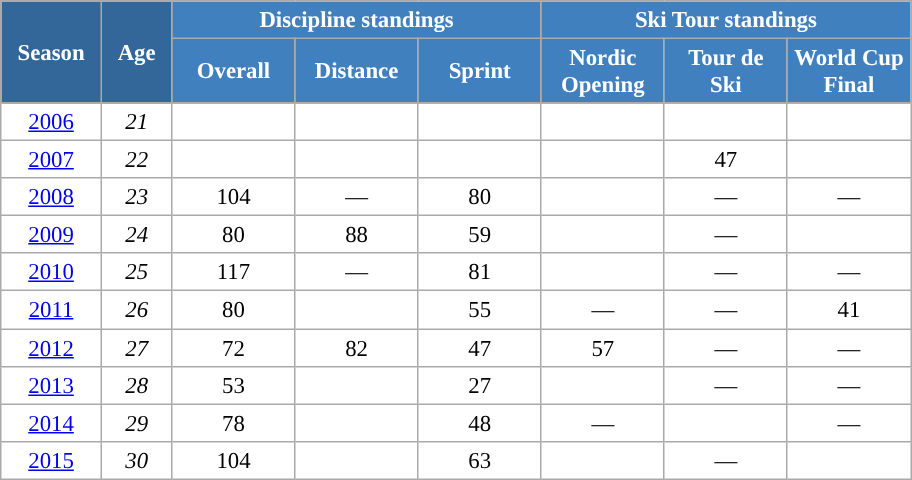<table class="wikitable" style="font-size:95%; text-align:center; border:grey solid 1px; border-collapse:collapse; background:#ffffff;">
<tr>
<th style="background-color:#369; color:white; width:60px;" rowspan="2"> Season </th>
<th style="background-color:#369; color:white; width:40px;" rowspan="2"> Age </th>
<th style="background-color:#4180be; color:white;" colspan="3">Discipline standings</th>
<th style="background-color:#4180be; color:white;" colspan="3">Ski Tour standings</th>
</tr>
<tr>
<th style="background-color:#4180be; color:white; width:75px;">Overall</th>
<th style="background-color:#4180be; color:white; width:75px;">Distance</th>
<th style="background-color:#4180be; color:white; width:75px;">Sprint</th>
<th style="background-color:#4180be; color:white; width:75px;">Nordic<br>Opening</th>
<th style="background-color:#4180be; color:white; width:75px;">Tour de<br>Ski</th>
<th style="background-color:#4180be; color:white; width:75px;">World Cup<br>Final</th>
</tr>
<tr>
<td><a href='#'>2006</a></td>
<td><em>21</em></td>
<td></td>
<td></td>
<td></td>
<td></td>
<td></td>
<td></td>
</tr>
<tr>
<td><a href='#'>2007</a></td>
<td><em>22</em></td>
<td></td>
<td></td>
<td></td>
<td></td>
<td>47</td>
<td></td>
</tr>
<tr>
<td><a href='#'>2008</a></td>
<td><em>23</em></td>
<td>104</td>
<td>—</td>
<td>80</td>
<td></td>
<td>—</td>
<td>—</td>
</tr>
<tr>
<td><a href='#'>2009</a></td>
<td><em>24</em></td>
<td>80</td>
<td>88</td>
<td>59</td>
<td></td>
<td>—</td>
<td></td>
</tr>
<tr>
<td><a href='#'>2010</a></td>
<td><em>25</em></td>
<td>117</td>
<td>—</td>
<td>81</td>
<td></td>
<td>—</td>
<td>—</td>
</tr>
<tr>
<td><a href='#'>2011</a></td>
<td><em>26</em></td>
<td>80</td>
<td></td>
<td>55</td>
<td>—</td>
<td>—</td>
<td>41</td>
</tr>
<tr>
<td><a href='#'>2012</a></td>
<td><em>27</em></td>
<td>72</td>
<td>82</td>
<td>47</td>
<td>57</td>
<td>—</td>
<td>—</td>
</tr>
<tr>
<td><a href='#'>2013</a></td>
<td><em>28</em></td>
<td>53</td>
<td></td>
<td>27</td>
<td></td>
<td>—</td>
<td>—</td>
</tr>
<tr>
<td><a href='#'>2014</a></td>
<td><em>29</em></td>
<td>78</td>
<td></td>
<td>48</td>
<td>—</td>
<td></td>
<td>—</td>
</tr>
<tr>
<td><a href='#'>2015</a></td>
<td><em>30</em></td>
<td>104</td>
<td></td>
<td>63</td>
<td></td>
<td>—</td>
<td></td>
</tr>
</table>
